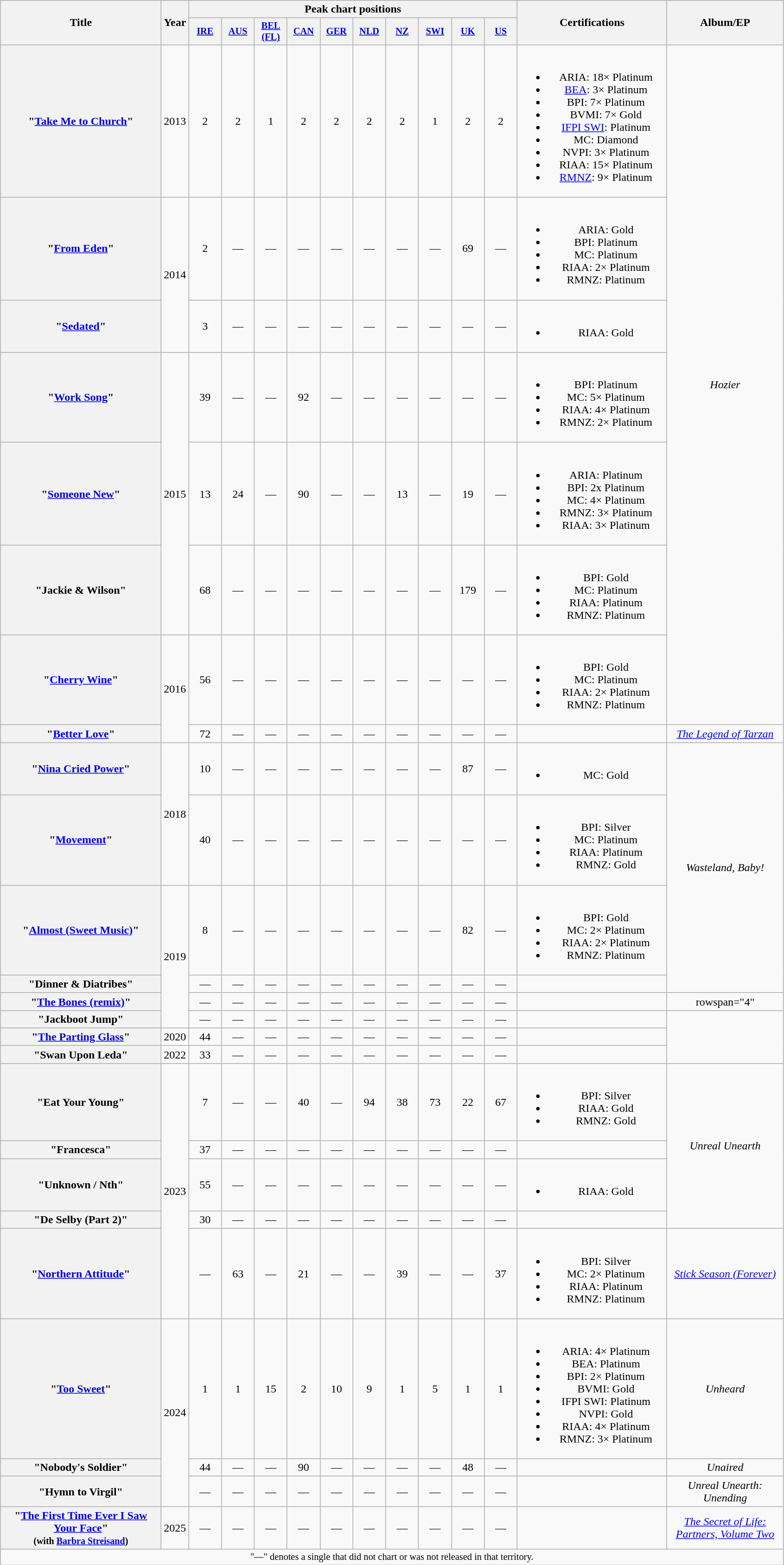<table class="wikitable plainrowheaders" style="text-align:center;">
<tr>
<th scope="col" rowspan="2" style="width:14em;">Title</th>
<th scope="col" rowspan="2" style="width:1em;">Year</th>
<th scope="col" colspan="10">Peak chart positions</th>
<th scope="col" rowspan="2" style="width:13em;">Certifications</th>
<th scope="col" rowspan="2" style="width:10em;">Album/<strong>EP</strong></th>
</tr>
<tr>
<th scope="col" style="width:3em;font-size:85%;"><a href='#'>IRE</a><br></th>
<th scope="col" style="width:3em;font-size:85%;"><a href='#'>AUS</a><br></th>
<th scope="col" style="width:3em;font-size:85%;"><a href='#'>BEL<br>(FL)</a><br></th>
<th scope="col" style="width:3em;font-size:85%;"><a href='#'>CAN</a><br></th>
<th scope="col" style="width:3em;font-size:85%;"><a href='#'>GER</a><br></th>
<th scope="col" style="width:3em;font-size:85%;"><a href='#'>NLD</a><br></th>
<th scope="col" style="width:3em;font-size:85%;"><a href='#'>NZ</a><br></th>
<th scope="col" style="width:3em;font-size:85%;"><a href='#'>SWI</a><br></th>
<th scope="col" style="width:3em;font-size:85%;"><a href='#'>UK</a><br></th>
<th scope="col" style="width:3em;font-size:85%;"><a href='#'>US</a><br></th>
</tr>
<tr>
<th scope="row">"<a href='#'>Take Me to Church</a>"</th>
<td>2013</td>
<td>2</td>
<td>2</td>
<td>1</td>
<td>2</td>
<td>2</td>
<td>2</td>
<td>2</td>
<td>1</td>
<td>2</td>
<td>2</td>
<td><br><ul><li>ARIA: 18× Platinum</li><li><a href='#'>BEA</a>: 3× Platinum</li><li>BPI: 7× Platinum</li><li>BVMI: 7× Gold</li><li><a href='#'>IFPI SWI</a>: Platinum</li><li>MC: Diamond</li><li>NVPI: 3× Platinum</li><li>RIAA: 15× Platinum</li><li><a href='#'>RMNZ</a>: 9× Platinum</li></ul></td>
<td rowspan="7"><em>Hozier</em></td>
</tr>
<tr>
<th scope="row">"<a href='#'>From Eden</a>"</th>
<td rowspan="2">2014</td>
<td>2</td>
<td>—</td>
<td>—</td>
<td>—</td>
<td>—</td>
<td>—</td>
<td>—</td>
<td>—</td>
<td>69</td>
<td>—</td>
<td><br><ul><li>ARIA: Gold</li><li>BPI: Platinum</li><li>MC: Platinum</li><li>RIAA: 2× Platinum</li><li>RMNZ: Platinum</li></ul></td>
</tr>
<tr>
<th scope="row">"<a href='#'>Sedated</a>"</th>
<td>3</td>
<td>—</td>
<td>—</td>
<td>—</td>
<td>—</td>
<td>—</td>
<td>—</td>
<td>—</td>
<td>—</td>
<td>—</td>
<td><br><ul><li>RIAA: Gold</li></ul></td>
</tr>
<tr>
<th scope="row">"<a href='#'>Work Song</a>"</th>
<td rowspan="3">2015</td>
<td>39<br></td>
<td>—</td>
<td>—</td>
<td>92</td>
<td>—</td>
<td>—</td>
<td>—</td>
<td>—</td>
<td>—</td>
<td>—</td>
<td><br><ul><li>BPI: Platinum</li><li>MC: 5× Platinum</li><li>RIAA: 4× Platinum</li><li>RMNZ: 2× Platinum</li></ul></td>
</tr>
<tr>
<th scope="row">"<a href='#'>Someone New</a>"</th>
<td>13</td>
<td>24</td>
<td>—</td>
<td>90</td>
<td>—</td>
<td>—</td>
<td>13</td>
<td>—</td>
<td>19</td>
<td>—</td>
<td><br><ul><li>ARIA: Platinum</li><li>BPI: 2x Platinum</li><li>MC: 4× Platinum</li><li>RMNZ: 3× Platinum</li><li>RIAA: 3× Platinum</li></ul></td>
</tr>
<tr>
<th scope="row">"Jackie & Wilson"</th>
<td>68</td>
<td>—</td>
<td>—</td>
<td>—</td>
<td>—</td>
<td>—</td>
<td>—</td>
<td>—</td>
<td>179</td>
<td>—</td>
<td><br><ul><li>BPI: Gold</li><li>MC: Platinum</li><li>RIAA: Platinum</li><li>RMNZ: Platinum</li></ul></td>
</tr>
<tr>
<th scope="row">"<a href='#'>Cherry Wine</a>"</th>
<td rowspan="2">2016</td>
<td>56</td>
<td>—</td>
<td>—</td>
<td>—</td>
<td>—</td>
<td>—</td>
<td>—</td>
<td>—</td>
<td>—</td>
<td>—</td>
<td><br><ul><li>BPI: Gold</li><li>MC: Platinum</li><li>RIAA: 2× Platinum</li><li>RMNZ: Platinum</li></ul></td>
</tr>
<tr>
<th scope="row">"<a href='#'>Better Love</a>"</th>
<td>72</td>
<td>—</td>
<td>—</td>
<td>—</td>
<td>—</td>
<td>—</td>
<td>—</td>
<td>—</td>
<td>—</td>
<td>—</td>
<td></td>
<td><em><a href='#'>The Legend of Tarzan</a></em></td>
</tr>
<tr>
<th scope="row">"<a href='#'>Nina Cried Power</a>"<br></th>
<td rowspan="2">2018</td>
<td>10</td>
<td>—</td>
<td>—</td>
<td>—</td>
<td>—</td>
<td>—</td>
<td>—</td>
<td>—</td>
<td>87</td>
<td>—</td>
<td><br><ul><li>MC: Gold</li></ul></td>
<td rowspan="4"><em>Wasteland, Baby!</em></td>
</tr>
<tr>
<th scope="row">"<a href='#'>Movement</a>"</th>
<td>40</td>
<td>—</td>
<td>—</td>
<td>—</td>
<td>—</td>
<td>—</td>
<td>—</td>
<td>—</td>
<td>—</td>
<td>—</td>
<td><br><ul><li>BPI: Silver</li><li>MC: Platinum</li><li>RIAA: Platinum</li><li>RMNZ: Gold</li></ul></td>
</tr>
<tr>
<th scope="row">"<a href='#'>Almost (Sweet Music)</a>"</th>
<td rowspan="4">2019</td>
<td>8</td>
<td>—</td>
<td>—</td>
<td>—</td>
<td>—</td>
<td>—</td>
<td>—</td>
<td>—</td>
<td>82</td>
<td>—</td>
<td><br><ul><li>BPI: Gold</li><li>MC: 2× Platinum</li><li>RIAA: 2× Platinum</li><li>RMNZ: Platinum</li></ul></td>
</tr>
<tr>
<th scope="row">"Dinner & Diatribes"</th>
<td>—</td>
<td>—</td>
<td>—</td>
<td>—</td>
<td>—</td>
<td>—</td>
<td>—</td>
<td>—</td>
<td>—</td>
<td>—</td>
<td></td>
</tr>
<tr>
<th scope="row">"<a href='#'>The Bones (remix)</a>"<br></th>
<td>—</td>
<td>—</td>
<td>—</td>
<td>—</td>
<td>—</td>
<td>—</td>
<td>—</td>
<td>—</td>
<td>—</td>
<td>—</td>
<td></td>
<td>rowspan="4" </td>
</tr>
<tr>
<th scope="row">"Jackboot Jump"</th>
<td>—</td>
<td>—</td>
<td>—</td>
<td>—</td>
<td>—</td>
<td>—</td>
<td>—</td>
<td>—</td>
<td>—</td>
<td>—</td>
<td></td>
</tr>
<tr>
<th scope="row">"<a href='#'>The Parting Glass</a>"</th>
<td>2020</td>
<td>44</td>
<td>—</td>
<td>—</td>
<td>—</td>
<td>—</td>
<td>—</td>
<td>—</td>
<td>—</td>
<td>—</td>
<td>—</td>
<td></td>
</tr>
<tr>
<th scope="row">"Swan Upon Leda"</th>
<td>2022</td>
<td>33</td>
<td>—</td>
<td>—</td>
<td>—</td>
<td>—</td>
<td>—</td>
<td>—</td>
<td>—</td>
<td>—</td>
<td>—</td>
<td></td>
</tr>
<tr>
<th scope="row">"Eat Your Young"</th>
<td rowspan="5">2023</td>
<td>7</td>
<td>—</td>
<td>—</td>
<td>40</td>
<td>—</td>
<td>94</td>
<td>38</td>
<td>73</td>
<td>22</td>
<td>67</td>
<td><br><ul><li>BPI: Silver</li><li>RIAA: Gold</li><li>RMNZ: Gold</li></ul></td>
<td rowspan="4"><em>Unreal Unearth</em></td>
</tr>
<tr>
<th scope="row">"Francesca"</th>
<td>37</td>
<td>—</td>
<td>—</td>
<td>—</td>
<td>—</td>
<td>—</td>
<td>—</td>
<td>—</td>
<td>—</td>
<td>—</td>
<td></td>
</tr>
<tr>
<th scope="row">"Unknown / Nth"</th>
<td>55</td>
<td>—</td>
<td>—</td>
<td>—</td>
<td>—</td>
<td>—</td>
<td>—</td>
<td>—</td>
<td>—</td>
<td>—</td>
<td><br><ul><li>RIAA: Gold</li></ul></td>
</tr>
<tr>
<th scope="row">"De Selby (Part 2)"</th>
<td>30</td>
<td>—</td>
<td>—</td>
<td>—</td>
<td>—</td>
<td>—</td>
<td>—</td>
<td>—</td>
<td>—</td>
<td>—</td>
<td></td>
</tr>
<tr>
<th scope="row">"<a href='#'>Northern Attitude</a>" <br></th>
<td>—</td>
<td>63</td>
<td>—</td>
<td>21</td>
<td>—</td>
<td>—</td>
<td>39</td>
<td>—</td>
<td>—</td>
<td>37</td>
<td><br><ul><li>BPI: Silver</li><li>MC: 2× Platinum</li><li>RIAA: Platinum</li><li>RMNZ: Platinum</li></ul></td>
<td><em><a href='#'>Stick Season (Forever)</a></em></td>
</tr>
<tr>
<th scope="row">"<a href='#'>Too Sweet</a>"</th>
<td rowspan="3">2024</td>
<td>1</td>
<td>1</td>
<td>15</td>
<td>2</td>
<td>10</td>
<td>9</td>
<td>1</td>
<td>5</td>
<td>1</td>
<td>1</td>
<td><br><ul><li>ARIA: 4× Platinum</li><li>BEA: Platinum</li><li>BPI: 2× Platinum</li><li>BVMI: Gold</li><li>IFPI SWI: Platinum</li><li>NVPI: Gold</li><li>RIAA: 4× Platinum</li><li>RMNZ: 3× Platinum</li></ul></td>
<td><em>Unheard</em></td>
</tr>
<tr>
<th scope="row">"Nobody's Soldier"</th>
<td>44</td>
<td>—</td>
<td>—</td>
<td>90</td>
<td>—</td>
<td>—</td>
<td>—</td>
<td>—</td>
<td>48</td>
<td>—</td>
<td></td>
<td><em>Unaired</em></td>
</tr>
<tr>
<th scope="row">"Hymn to Virgil"</th>
<td>—</td>
<td>—</td>
<td>—</td>
<td>—</td>
<td>—</td>
<td>—</td>
<td>—</td>
<td>—</td>
<td>—</td>
<td>—</td>
<td></td>
<td><em>Unreal Unearth: Unending</em></td>
</tr>
<tr>
<th scope="row">"<a href='#'>The First Time Ever I Saw Your Face</a>"<br><small>(with <a href='#'>Barbra Streisand</a>)</small></th>
<td>2025</td>
<td>—</td>
<td>—</td>
<td>—</td>
<td>—</td>
<td>—</td>
<td>—</td>
<td>—</td>
<td>—</td>
<td>—</td>
<td>—</td>
<td></td>
<td><em><a href='#'>The Secret of Life: Partners, Volume Two</a></em></td>
</tr>
<tr>
<td colspan="22" style="font-size:85%">"—" denotes a single that did not chart or was not released in that territory.</td>
</tr>
</table>
